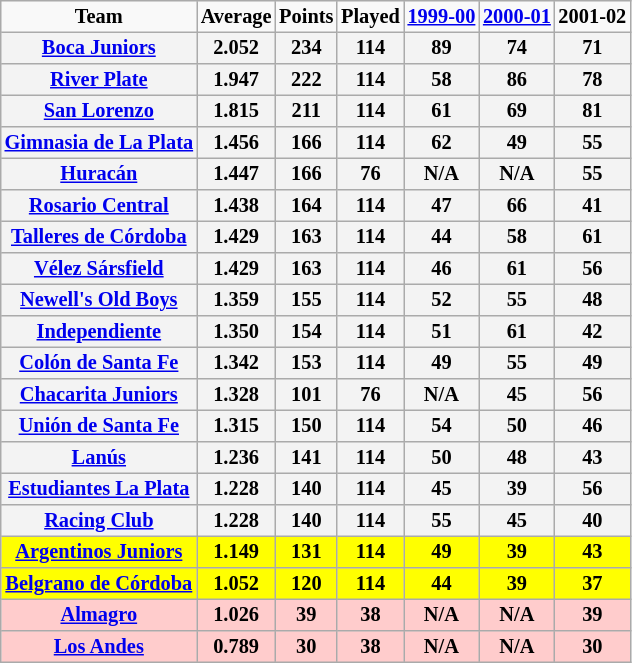<table border="2" cellpadding="2" cellspacing="0" style="margin: 0; background: #f9f9f9; border: 1px #aaa solid; border-collapse: collapse; font-size: 85%;">
<tr>
<th>Team</th>
<th>Average</th>
<th>Points</th>
<th>Played</th>
<th><a href='#'>1999-00</a></th>
<th><a href='#'>2000-01</a></th>
<th>2001-02</th>
</tr>
<tr>
<th bgcolor="F3F3F3"><a href='#'>Boca Juniors</a></th>
<th bgcolor="F3F3F3">2.052</th>
<th bgcolor="F3F3F3">234</th>
<th bgcolor="F3F3F3">114</th>
<th bgcolor="F3F3F3">89</th>
<th bgcolor="F3F3F3">74</th>
<th bgcolor="F3F3F3">71</th>
</tr>
<tr>
<th bgcolor="F3F3F3"><a href='#'>River Plate</a></th>
<th bgcolor="F3F3F3">1.947</th>
<th bgcolor="F3F3F3">222</th>
<th bgcolor="F3F3F3">114</th>
<th bgcolor="F3F3F3">58</th>
<th bgcolor="F3F3F3">86</th>
<th bgcolor="F3F3F3">78</th>
</tr>
<tr>
<th bgcolor="F3F3F3"><a href='#'>San Lorenzo</a></th>
<th bgcolor="F3F3F3">1.815</th>
<th bgcolor="F3F3F3">211</th>
<th bgcolor="F3F3F3">114</th>
<th bgcolor="F3F3F3">61</th>
<th bgcolor="F3F3F3">69</th>
<th bgcolor="F3F3F3">81</th>
</tr>
<tr>
<th bgcolor="F3F3F3"><a href='#'>Gimnasia de La Plata</a></th>
<th bgcolor="F3F3F3">1.456</th>
<th bgcolor="F3F3F3">166</th>
<th bgcolor="F3F3F3">114</th>
<th bgcolor="F3F3F3">62</th>
<th bgcolor="F3F3F3">49</th>
<th bgcolor="F3F3F3">55</th>
</tr>
<tr>
<th bgcolor="F3F3F3"><a href='#'>Huracán</a></th>
<th bgcolor="F3F3F3">1.447</th>
<th bgcolor="F3F3F3">166</th>
<th bgcolor="F3F3F3">76</th>
<th bgcolor="F3F3F3">N/A</th>
<th bgcolor="F3F3F3">N/A</th>
<th bgcolor="F3F3F3">55</th>
</tr>
<tr>
<th bgcolor="F3F3F3"><a href='#'>Rosario Central</a></th>
<th bgcolor="F3F3F3">1.438</th>
<th bgcolor="F3F3F3">164</th>
<th bgcolor="F3F3F3">114</th>
<th bgcolor="F3F3F3">47</th>
<th bgcolor="F3F3F3">66</th>
<th bgcolor="F3F3F3">41</th>
</tr>
<tr>
<th bgcolor="F3F3F3"><a href='#'>Talleres de Córdoba</a></th>
<th bgcolor="F3F3F3">1.429</th>
<th bgcolor="F3F3F3">163</th>
<th bgcolor="F3F3F3">114</th>
<th bgcolor="F3F3F3">44</th>
<th bgcolor="F3F3F3">58</th>
<th bgcolor="F3F3F3">61</th>
</tr>
<tr>
<th bgcolor="F3F3F3"><a href='#'>Vélez Sársfield</a></th>
<th bgcolor="F3F3F3">1.429</th>
<th bgcolor="F3F3F3">163</th>
<th bgcolor="F3F3F3">114</th>
<th bgcolor="F3F3F3">46</th>
<th bgcolor="F3F3F3">61</th>
<th bgcolor="F3F3F3">56</th>
</tr>
<tr>
<th bgcolor="F3F3F3"><a href='#'>Newell's Old Boys</a></th>
<th bgcolor="F3F3F3">1.359</th>
<th bgcolor="F3F3F3">155</th>
<th bgcolor="F3F3F3">114</th>
<th bgcolor="F3F3F3">52</th>
<th bgcolor="F3F3F3">55</th>
<th bgcolor="F3F3F3">48</th>
</tr>
<tr>
<th bgcolor="F3F3F3"><a href='#'>Independiente</a></th>
<th bgcolor="F3F3F3">1.350</th>
<th bgcolor="F3F3F3">154</th>
<th bgcolor="F3F3F3">114</th>
<th bgcolor="F3F3F3">51</th>
<th bgcolor="F3F3F3">61</th>
<th bgcolor="F3F3F3">42</th>
</tr>
<tr>
<th bgcolor="F3F3F3"><a href='#'>Colón de Santa Fe</a></th>
<th bgcolor="F3F3F3">1.342</th>
<th bgcolor="F3F3F3">153</th>
<th bgcolor="F3F3F3">114</th>
<th bgcolor="F3F3F3">49</th>
<th bgcolor="F3F3F3">55</th>
<th bgcolor="F3F3F3">49</th>
</tr>
<tr>
<th bgcolor="F3F3F3"><a href='#'>Chacarita Juniors</a></th>
<th bgcolor="F3F3F3">1.328</th>
<th bgcolor="F3F3F3">101</th>
<th bgcolor="F3F3F3">76</th>
<th bgcolor="F3F3F3">N/A</th>
<th bgcolor="F3F3F3">45</th>
<th bgcolor="F3F3F3">56</th>
</tr>
<tr>
<th bgcolor="F3F3F3"><a href='#'>Unión de Santa Fe</a></th>
<th bgcolor="F3F3F3">1.315</th>
<th bgcolor="F3F3F3">150</th>
<th bgcolor="F3F3F3">114</th>
<th bgcolor="F3F3F3">54</th>
<th bgcolor="F3F3F3">50</th>
<th bgcolor="F3F3F3">46</th>
</tr>
<tr>
<th bgcolor="F3F3F3"><a href='#'>Lanús</a></th>
<th bgcolor="F3F3F3">1.236</th>
<th bgcolor="F3F3F3">141</th>
<th bgcolor="F3F3F3">114</th>
<th bgcolor="F3F3F3">50</th>
<th bgcolor="F3F3F3">48</th>
<th bgcolor="F3F3F3">43</th>
</tr>
<tr>
<th bgcolor="F3F3F3"><a href='#'>Estudiantes La Plata</a></th>
<th bgcolor="F3F3F3">1.228</th>
<th bgcolor="F3F3F3">140</th>
<th bgcolor="F3F3F3">114</th>
<th bgcolor="F3F3F3">45</th>
<th bgcolor="F3F3F3">39</th>
<th bgcolor="F3F3F3">56</th>
</tr>
<tr>
<th bgcolor="F3F3F3"><a href='#'>Racing Club</a></th>
<th bgcolor="F3F3F3">1.228</th>
<th bgcolor="F3F3F3">140</th>
<th bgcolor="F3F3F3">114</th>
<th bgcolor="F3F3F3">55</th>
<th bgcolor="F3F3F3">45</th>
<th bgcolor="F3F3F3">40</th>
</tr>
<tr>
<th bgcolor="YELLOW"><a href='#'>Argentinos Juniors</a></th>
<th bgcolor="YELLOW">1.149</th>
<th bgcolor="YELLOW">131</th>
<th bgcolor="YELLOW">114</th>
<th bgcolor="YELLOW">49</th>
<th bgcolor="YELLOW">39</th>
<th bgcolor="YELLOW">43</th>
</tr>
<tr>
<th bgcolor="YELLOW"><a href='#'>Belgrano de Córdoba</a></th>
<th bgcolor="YELLOW">1.052</th>
<th bgcolor="YELLOW">120</th>
<th bgcolor="YELLOW">114</th>
<th bgcolor="YELLOW">44</th>
<th bgcolor="YELLOW">39</th>
<th bgcolor="YELLOW">37</th>
</tr>
<tr>
<th bgcolor="FFCCCC"><a href='#'>Almagro</a></th>
<th bgcolor="FFCCCC">1.026</th>
<th bgcolor="FFCCCC">39</th>
<th bgcolor="FFCCCC">38</th>
<th bgcolor="FFCCCC">N/A</th>
<th bgcolor="FFCCCC">N/A</th>
<th bgcolor="FFCCCC">39</th>
</tr>
<tr>
<th bgcolor="FFCCCC"><a href='#'>Los Andes</a></th>
<th bgcolor="FFCCCC">0.789</th>
<th bgcolor="FFCCCC">30</th>
<th bgcolor="FFCCCC">38</th>
<th bgcolor="FFCCCC">N/A</th>
<th bgcolor="FFCCCC">N/A</th>
<th bgcolor="FFCCCC">30</th>
</tr>
</table>
